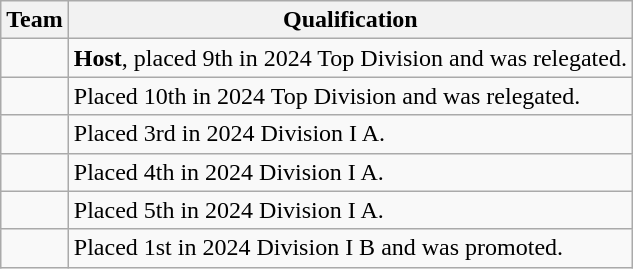<table class="wikitable">
<tr>
<th>Team</th>
<th>Qualification</th>
</tr>
<tr>
<td></td>
<td><strong>Host</strong>, placed 9th in 2024 Top Division and was relegated.</td>
</tr>
<tr>
<td></td>
<td>Placed 10th in 2024 Top Division and was relegated.</td>
</tr>
<tr>
<td></td>
<td>Placed 3rd in 2024 Division I A.</td>
</tr>
<tr>
<td></td>
<td>Placed 4th in 2024 Division I A.</td>
</tr>
<tr>
<td></td>
<td>Placed 5th in 2024 Division I A.</td>
</tr>
<tr>
<td></td>
<td>Placed 1st in 2024 Division I B and was promoted.</td>
</tr>
</table>
